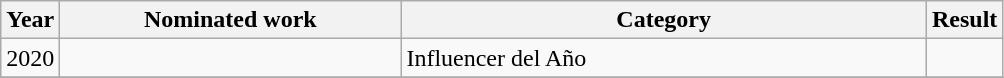<table class="wikitable">
<tr>
<th width="10">Year</th>
<th width="220">Nominated work</th>
<th width="343">Category</th>
<th width="30">Result</th>
</tr>
<tr>
<td>2020</td>
<td></td>
<td>Influencer del Año</td>
<td></td>
</tr>
<tr>
</tr>
</table>
